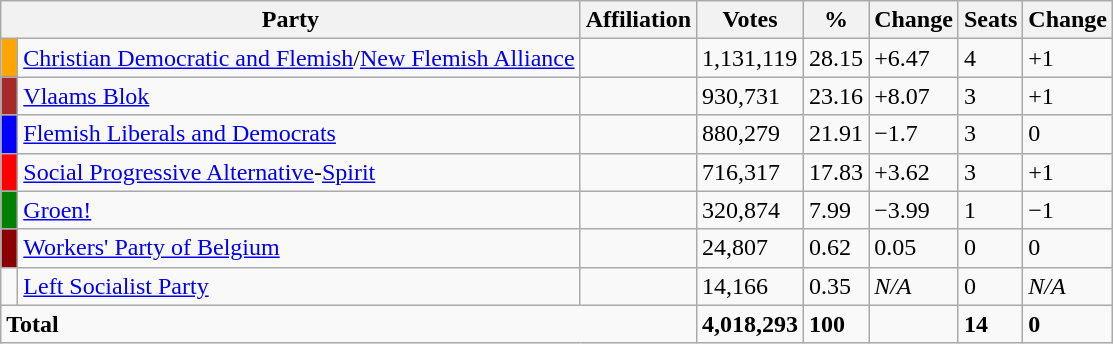<table class="wikitable">
<tr>
<th colspan="2">Party</th>
<th>Affiliation</th>
<th>Votes</th>
<th>%</th>
<th>Change</th>
<th>Seats</th>
<th>Change</th>
</tr>
<tr>
<td style="background-color:orange"> </td>
<td><a href='#'>Christian Democratic and Flemish</a>/<a href='#'>New Flemish Alliance</a></td>
<td></td>
<td>1,131,119</td>
<td>28.15</td>
<td>+6.47</td>
<td>4</td>
<td>+1</td>
</tr>
<tr>
<td style="background-color:brown"> </td>
<td><a href='#'>Vlaams Blok</a></td>
<td></td>
<td>930,731</td>
<td>23.16</td>
<td>+8.07</td>
<td>3</td>
<td>+1</td>
</tr>
<tr>
<td style="background-color:blue"> </td>
<td><a href='#'>Flemish Liberals and Democrats</a></td>
<td></td>
<td>880,279</td>
<td>21.91</td>
<td>−1.7</td>
<td>3</td>
<td>0</td>
</tr>
<tr>
<td style="background-color:red"> </td>
<td><a href='#'>Social Progressive Alternative</a>-<a href='#'>Spirit</a></td>
<td></td>
<td>716,317</td>
<td>17.83</td>
<td>+3.62</td>
<td>3</td>
<td>+1</td>
</tr>
<tr>
<td style="background-color:green"> </td>
<td><a href='#'>Groen!</a></td>
<td></td>
<td>320,874</td>
<td>7.99</td>
<td>−3.99</td>
<td>1</td>
<td>−1</td>
</tr>
<tr>
<td style="background-color:darkred"> </td>
<td><a href='#'>Workers' Party of Belgium</a></td>
<td></td>
<td>24,807</td>
<td>0.62</td>
<td>0.05</td>
<td>0</td>
<td>0</td>
</tr>
<tr>
<td> </td>
<td><a href='#'>Left Socialist Party</a></td>
<td></td>
<td>14,166</td>
<td>0.35</td>
<td><em>N/A</em></td>
<td>0</td>
<td><em>N/A</em></td>
</tr>
<tr>
<td colspan="3"><strong>Total</strong></td>
<td><strong>4,018,293</strong></td>
<td><strong>100</strong></td>
<td></td>
<td><strong>14</strong></td>
<td><strong>0</strong></td>
</tr>
</table>
